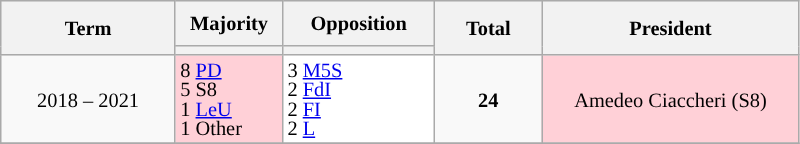<table class="wikitable" style="text-align:center;font-size:85%;line-height:13px">
<tr style="height:30px; background-color:#E9E9E9">
<th style="width:110px;" rowspan="2">Term</th>
<th style="width:65px;">Majority</th>
<th style="width:95px;">Opposition</th>
<th style="width:65px;" rowspan="2">Total</th>
<th style="width:165px;" rowspan="2">President</th>
</tr>
<tr>
<th style="background:"></th>
<th style="background:"></th>
</tr>
<tr>
<td>2018 – 2021</td>
<td style="background:#FFD0D7; text-align:left;">8 <a href='#'>PD</a> <br>5 S8 <br> 1 <a href='#'>LeU</a> <br>1 Other</td>
<td style="background:white; text-align:left;">3 <a href='#'>M5S</a> <br> 2 <a href='#'>FdI</a> <br> 2 <a href='#'>FI</a><br> 2 <a href='#'>L</a></td>
<td><strong>24</strong></td>
<td style="background:#FFD0D7; text-align:center;">Amedeo Ciaccheri (S8)</td>
</tr>
<tr>
</tr>
</table>
